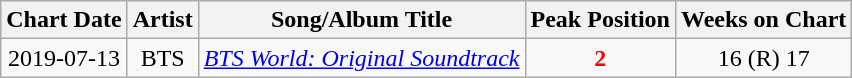<table class="wikitable sortable" style="text-align:center">
<tr>
<th>Chart Date</th>
<th>Artist</th>
<th>Song/Album Title</th>
<th>Peak Position</th>
<th>Weeks on Chart</th>
</tr>
<tr>
<td>2019-07-13</td>
<td>BTS</td>
<td><em><a href='#'>BTS World: Original Soundtrack</a></em></td>
<td style="color:red"><strong>2</strong></td>
<td>16 (R) 17</td>
</tr>
</table>
